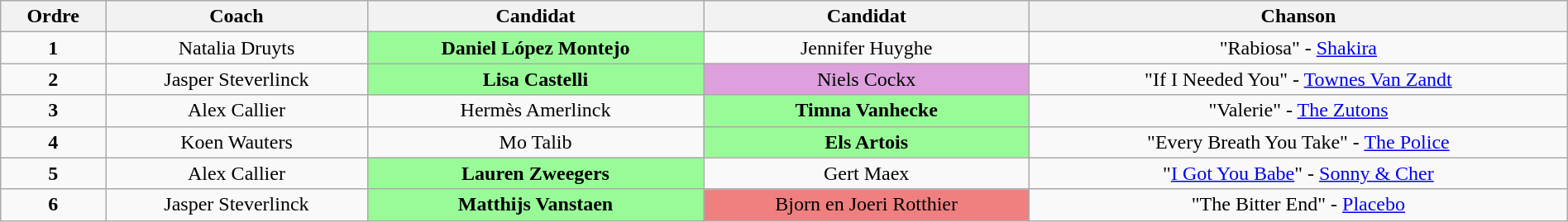<table class="wikitable sortable" style="text-align: center; width: 100%;">
<tr>
<th>Ordre</th>
<th>Coach</th>
<th>Candidat</th>
<th>Candidat</th>
<th>Chanson</th>
</tr>
<tr>
<td align="center"><strong>1</strong></td>
<td>Natalia Druyts</td>
<th style="background:palegreen">Daniel López Montejo</th>
<td>Jennifer Huyghe</td>
<td>"Rabiosa" - <a href='#'>Shakira</a></td>
</tr>
<tr>
<td align="center"><strong>2</strong></td>
<td>Jasper Steverlinck</td>
<th style="background:palegreen">Lisa Castelli</th>
<td style="background:#DDA0DD">Niels Cockx</td>
<td>"If I Needed You" - <a href='#'>Townes Van Zandt</a></td>
</tr>
<tr>
<td align="center"><strong>3</strong></td>
<td>Alex Callier</td>
<td>Hermès Amerlinck</td>
<th style="background:palegreen">Timna Vanhecke</th>
<td>"Valerie" - <a href='#'>The Zutons</a></td>
</tr>
<tr>
<td align="center"><strong>4</strong></td>
<td>Koen Wauters</td>
<td>Mo Talib</td>
<th style="background:palegreen">Els Artois</th>
<td>"Every Breath You Take" - <a href='#'>The Police</a></td>
</tr>
<tr>
<td align="center"><strong>5</strong></td>
<td>Alex Callier</td>
<th style="background:palegreen">Lauren Zweegers</th>
<td>Gert Maex</td>
<td>"<a href='#'>I Got You Babe</a>" - <a href='#'>Sonny & Cher</a></td>
</tr>
<tr>
<td align="center"><strong>6</strong></td>
<td>Jasper Steverlinck</td>
<th style="background:palegreen">Matthijs Vanstaen</th>
<td style="background:#F08080">Bjorn en Joeri Rotthier</td>
<td>"The Bitter End" - <a href='#'>Placebo</a></td>
</tr>
</table>
